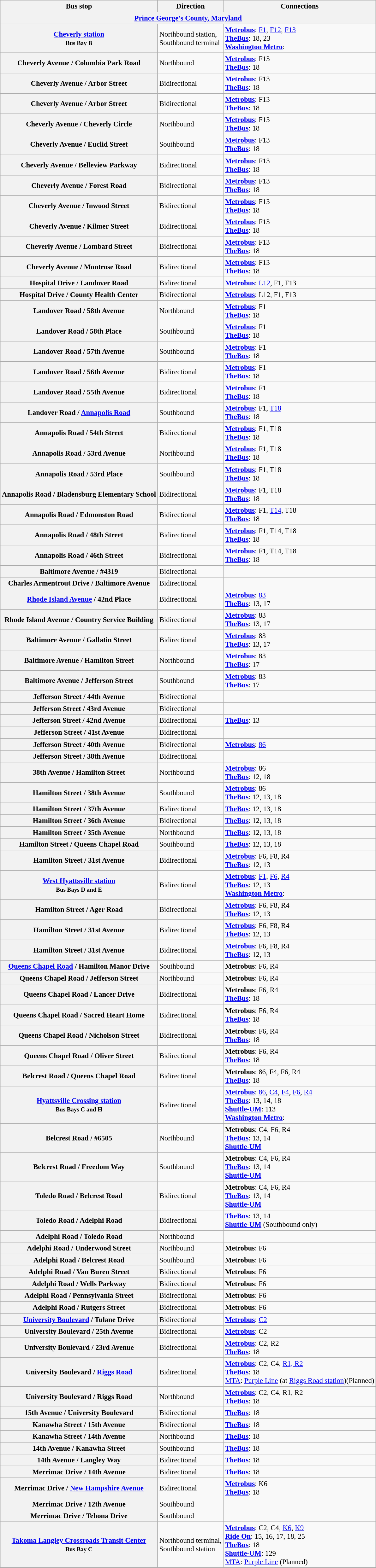<table class="wikitable collapsible collapsed" style="font-size: 95%;">
<tr>
<th>Bus stop</th>
<th>Direction</th>
<th>Connections</th>
</tr>
<tr>
<th colspan="5"><a href='#'>Prince George's County, Maryland</a></th>
</tr>
<tr>
<th><a href='#'>Cheverly station</a><br><small>Bus Bay B</small></th>
<td>Northbound station,<br>Southbound terminal</td>
<td> <strong><a href='#'>Metrobus</a></strong>: <a href='#'>F1</a>, <a href='#'>F12</a>, <a href='#'>F13</a><br>  <strong><a href='#'>TheBus</a></strong>: 18, 23<br> <strong><a href='#'>Washington Metro</a></strong>: </td>
</tr>
<tr>
<th>Cheverly Avenue / Columbia Park Road</th>
<td>Northbound</td>
<td> <strong><a href='#'>Metrobus</a></strong>: F13<br>  <strong><a href='#'>TheBus</a></strong>: 18</td>
</tr>
<tr>
<th>Cheverly Avenue / Arbor Street</th>
<td>Bidirectional</td>
<td> <strong><a href='#'>Metrobus</a></strong>: F13<br>  <strong><a href='#'>TheBus</a></strong>: 18</td>
</tr>
<tr>
<th>Cheverly Avenue / Arbor Street</th>
<td>Bidirectional</td>
<td> <strong><a href='#'>Metrobus</a></strong>: F13<br>  <strong><a href='#'>TheBus</a></strong>: 18</td>
</tr>
<tr>
<th>Cheverly Avenue / Cheverly Circle</th>
<td>Northbound</td>
<td> <strong><a href='#'>Metrobus</a></strong>: F13<br>  <strong><a href='#'>TheBus</a></strong>: 18</td>
</tr>
<tr>
<th>Cheverly Avenue / Euclid Street</th>
<td>Southbound</td>
<td> <strong><a href='#'>Metrobus</a></strong>: F13<br>  <strong><a href='#'>TheBus</a></strong>: 18</td>
</tr>
<tr>
<th>Cheverly Avenue / Belleview Parkway</th>
<td>Bidirectional</td>
<td> <strong><a href='#'>Metrobus</a></strong>: F13<br>  <strong><a href='#'>TheBus</a></strong>: 18</td>
</tr>
<tr>
<th>Cheverly Avenue / Forest Road</th>
<td>Bidirectional</td>
<td> <strong><a href='#'>Metrobus</a></strong>: F13<br>  <strong><a href='#'>TheBus</a></strong>: 18</td>
</tr>
<tr>
<th>Cheverly Avenue / Inwood Street</th>
<td>Bidirectional</td>
<td> <strong><a href='#'>Metrobus</a></strong>: F13<br>  <strong><a href='#'>TheBus</a></strong>: 18</td>
</tr>
<tr>
<th>Cheverly Avenue / Kilmer Street</th>
<td>Bidirectional</td>
<td> <strong><a href='#'>Metrobus</a></strong>: F13<br>  <strong><a href='#'>TheBus</a></strong>: 18</td>
</tr>
<tr>
<th>Cheverly Avenue / Lombard Street</th>
<td>Bidirectional</td>
<td> <strong><a href='#'>Metrobus</a></strong>: F13<br>  <strong><a href='#'>TheBus</a></strong>: 18</td>
</tr>
<tr>
<th>Cheverly Avenue / Montrose Road</th>
<td>Bidirectional</td>
<td> <strong><a href='#'>Metrobus</a></strong>: F13<br>  <strong><a href='#'>TheBus</a></strong>: 18</td>
</tr>
<tr>
<th>Hospital Drive / Landover Road</th>
<td>Bidirectional</td>
<td> <strong><a href='#'>Metrobus</a></strong>: <a href='#'>L12</a>, F1, F13</td>
</tr>
<tr>
<th>Hospital Drive / County Health Center</th>
<td>Bidirectional</td>
<td> <strong><a href='#'>Metrobus</a></strong>: L12, F1, F13</td>
</tr>
<tr>
<th>Landover Road / 58th Avenue</th>
<td>Northbound</td>
<td> <strong><a href='#'>Metrobus</a></strong>: F1<br>  <strong><a href='#'>TheBus</a></strong>: 18</td>
</tr>
<tr>
<th>Landover Road / 58th Place</th>
<td>Southbound</td>
<td> <strong><a href='#'>Metrobus</a></strong>: F1<br>  <strong><a href='#'>TheBus</a></strong>: 18</td>
</tr>
<tr>
<th>Landover Road / 57th Avenue</th>
<td>Southbound</td>
<td> <strong><a href='#'>Metrobus</a></strong>: F1<br>  <strong><a href='#'>TheBus</a></strong>: 18</td>
</tr>
<tr>
<th>Landover Road / 56th Avenue</th>
<td>Bidirectional</td>
<td> <strong><a href='#'>Metrobus</a></strong>: F1<br>  <strong><a href='#'>TheBus</a></strong>: 18</td>
</tr>
<tr>
<th>Landover Road / 55th Avenue</th>
<td>Bidirectional</td>
<td> <strong><a href='#'>Metrobus</a></strong>: F1<br>  <strong><a href='#'>TheBus</a></strong>: 18</td>
</tr>
<tr>
<th>Landover Road / <a href='#'>Annapolis Road</a></th>
<td>Southbound</td>
<td> <strong><a href='#'>Metrobus</a></strong>: F1, <a href='#'>T18</a><br>  <strong><a href='#'>TheBus</a></strong>: 18</td>
</tr>
<tr>
<th>Annapolis Road / 54th Street</th>
<td>Bidirectional</td>
<td> <strong><a href='#'>Metrobus</a></strong>: F1, T18<br>  <strong><a href='#'>TheBus</a></strong>: 18</td>
</tr>
<tr>
<th>Annapolis Road / 53rd Avenue</th>
<td>Northbound</td>
<td> <strong><a href='#'>Metrobus</a></strong>: F1, T18<br>  <strong><a href='#'>TheBus</a></strong>: 18</td>
</tr>
<tr>
<th>Annapolis Road / 53rd Place</th>
<td>Southbound</td>
<td> <strong><a href='#'>Metrobus</a></strong>: F1, T18<br>  <strong><a href='#'>TheBus</a></strong>: 18</td>
</tr>
<tr>
<th>Annapolis Road / Bladensburg Elementary School</th>
<td>Bidirectional</td>
<td> <strong><a href='#'>Metrobus</a></strong>: F1, T18<br>  <strong><a href='#'>TheBus</a></strong>: 18</td>
</tr>
<tr>
<th>Annapolis Road / Edmonston Road</th>
<td>Bidirectional</td>
<td> <strong><a href='#'>Metrobus</a></strong>: F1, <a href='#'>T14</a>, T18<br>  <strong><a href='#'>TheBus</a></strong>: 18</td>
</tr>
<tr>
<th>Annapolis Road / 48th Street</th>
<td>Bidirectional</td>
<td> <strong><a href='#'>Metrobus</a></strong>: F1, T14, T18<br>  <strong><a href='#'>TheBus</a></strong>: 18</td>
</tr>
<tr>
<th>Annapolis Road / 46th Street</th>
<td>Bidirectional</td>
<td> <strong><a href='#'>Metrobus</a></strong>: F1, T14, T18<br>  <strong><a href='#'>TheBus</a></strong>: 18</td>
</tr>
<tr>
<th>Baltimore Avenue / #4319</th>
<td>Bidirectional</td>
<td></td>
</tr>
<tr>
<th>Charles Armentrout Drive / Baltimore Avenue</th>
<td>Bidirectional</td>
<td></td>
</tr>
<tr>
<th><a href='#'>Rhode Island Avenue</a> / 42nd Place</th>
<td>Bidirectional</td>
<td> <strong><a href='#'>Metrobus</a></strong>: <a href='#'>83</a><br>  <strong><a href='#'>TheBus</a></strong>: 13, 17</td>
</tr>
<tr>
<th>Rhode Island Avenue / Country Service Building</th>
<td>Bidirectional</td>
<td> <strong><a href='#'>Metrobus</a></strong>: 83<br>  <strong><a href='#'>TheBus</a></strong>: 13, 17</td>
</tr>
<tr>
<th>Baltimore Avenue / Gallatin Street</th>
<td>Bidirectional</td>
<td> <strong><a href='#'>Metrobus</a></strong>: 83<br>  <strong><a href='#'>TheBus</a></strong>: 13, 17</td>
</tr>
<tr>
<th>Baltimore Avenue / Hamilton Street</th>
<td>Northbound</td>
<td> <strong><a href='#'>Metrobus</a></strong>: 83<br>  <strong><a href='#'>TheBus</a></strong>: 17</td>
</tr>
<tr>
<th>Baltimore Avenue / Jefferson Street</th>
<td>Southbound</td>
<td> <strong><a href='#'>Metrobus</a></strong>: 83<br>  <strong><a href='#'>TheBus</a></strong>: 17</td>
</tr>
<tr>
<th>Jefferson Street / 44th Avenue</th>
<td>Bidirectional</td>
<td></td>
</tr>
<tr>
<th>Jefferson Street / 43rd Avenue</th>
<td>Bidirectional</td>
<td></td>
</tr>
<tr>
<th>Jefferson Street / 42nd Avenue</th>
<td>Bidirectional</td>
<td> <strong><a href='#'>TheBus</a></strong>: 13</td>
</tr>
<tr>
<th>Jefferson Street / 41st Avenue</th>
<td>Bidirectional</td>
<td></td>
</tr>
<tr>
<th>Jefferson Street / 40th Avenue</th>
<td>Bidirectional</td>
<td> <strong><a href='#'>Metrobus</a></strong>: <a href='#'>86</a></td>
</tr>
<tr>
<th>Jefferson Street / 38th Avenue</th>
<td>Bidirectional</td>
<td></td>
</tr>
<tr>
<th>38th Avenue / Hamilton Street</th>
<td>Northbound</td>
<td> <strong><a href='#'>Metrobus</a></strong>: 86<br>  <strong><a href='#'>TheBus</a></strong>: 12, 18</td>
</tr>
<tr>
<th>Hamilton Street / 38th Avenue</th>
<td>Southbound</td>
<td> <strong><a href='#'>Metrobus</a></strong>: 86<br>  <strong><a href='#'>TheBus</a></strong>: 12, 13, 18</td>
</tr>
<tr>
<th>Hamilton Street / 37th Avenue</th>
<td>Bidirectional</td>
<td> <strong><a href='#'>TheBus</a></strong>: 12, 13, 18</td>
</tr>
<tr>
<th>Hamilton Street / 36th Avenue</th>
<td>Bidirectional</td>
<td> <strong><a href='#'>TheBus</a></strong>: 12, 13, 18</td>
</tr>
<tr>
<th>Hamilton Street / 35th Avenue</th>
<td>Northbound</td>
<td> <strong><a href='#'>TheBus</a></strong>: 12, 13, 18</td>
</tr>
<tr>
<th>Hamilton Street / Queens Chapel Road</th>
<td>Southbound</td>
<td> <strong><a href='#'>TheBus</a></strong>: 12, 13, 18</td>
</tr>
<tr>
<th>Hamilton Street / 31st Avenue</th>
<td>Bidirectional</td>
<td> <strong><a href='#'>Metrobus</a></strong>: F6, F8, R4<br> <strong><a href='#'>TheBus</a></strong>: 12, 13</td>
</tr>
<tr>
<th><a href='#'>West Hyattsville station</a><br><small>Bus Bays D and E</small></th>
<td>Bidirectional</td>
<td> <strong><a href='#'>Metrobus</a></strong>: <a href='#'>F1</a>, <a href='#'>F6</a>, <a href='#'>R4</a><br>  <strong><a href='#'>TheBus</a></strong>: 12, 13<br> <strong><a href='#'>Washington Metro</a></strong>: </td>
</tr>
<tr>
<th>Hamilton Street / Ager Road</th>
<td>Bidirectional</td>
<td> <strong><a href='#'>Metrobus</a></strong>: F6, F8, R4<br> <strong><a href='#'>TheBus</a></strong>: 12, 13</td>
</tr>
<tr>
<th>Hamilton Street / 31st Avenue</th>
<td>Bidirectional</td>
<td> <strong><a href='#'>Metrobus</a></strong>: F6, F8, R4<br> <strong><a href='#'>TheBus</a></strong>: 12, 13</td>
</tr>
<tr>
<th>Hamilton Street / 31st Avenue</th>
<td>Bidirectional</td>
<td> <strong><a href='#'>Metrobus</a></strong>: F6, F8, R4<br> <strong><a href='#'>TheBus</a></strong>: 12, 13</td>
</tr>
<tr>
<th><a href='#'>Queens Chapel Road</a> / Hamilton Manor Drive</th>
<td>Southbound</td>
<td> <strong>Metrobus</strong>: F6, R4</td>
</tr>
<tr>
<th>Queens Chapel Road / Jefferson Street</th>
<td>Northbound</td>
<td> <strong>Metrobus</strong>: F6, R4</td>
</tr>
<tr>
<th>Queens Chapel Road / Lancer Drive</th>
<td>Bidirectional</td>
<td> <strong>Metrobus</strong>: F6, R4<br> <strong><a href='#'>TheBus</a></strong>:  18</td>
</tr>
<tr>
<th>Queens Chapel Road / Sacred Heart Home</th>
<td>Bidirectional</td>
<td> <strong>Metrobus</strong>: F6, R4<br> <strong><a href='#'>TheBus</a></strong>:  18</td>
</tr>
<tr>
<th>Queens Chapel Road / Nicholson Street</th>
<td>Bidirectional</td>
<td> <strong>Metrobus</strong>: F6, R4<br> <strong><a href='#'>TheBus</a></strong>:  18</td>
</tr>
<tr>
<th>Queens Chapel Road / Oliver Street</th>
<td>Bidirectional</td>
<td> <strong>Metrobus</strong>: F6, R4<br> <strong><a href='#'>TheBus</a></strong>:  18</td>
</tr>
<tr>
<th>Belcrest Road / Queens Chapel Road</th>
<td>Bidirectional</td>
<td> <strong>Metrobus</strong>: 86, F4, F6, R4<br> <strong><a href='#'>TheBus</a></strong>:  18</td>
</tr>
<tr>
<th><a href='#'>Hyattsville Crossing station</a><br><small>Bus Bays C and H</small></th>
<td>Bidirectional</td>
<td> <strong><a href='#'>Metrobus</a></strong>: <a href='#'>86</a>, <a href='#'>C4</a>, <a href='#'>F4</a>, <a href='#'>F6</a>, <a href='#'>R4</a><br>  <strong><a href='#'>TheBus</a></strong>: 13, 14, 18<br>  <strong><a href='#'>Shuttle-UM</a></strong>: 113<br> <strong><a href='#'>Washington Metro</a></strong>: </td>
</tr>
<tr>
<th>Belcrest Road / #6505</th>
<td>Northbound</td>
<td> <strong>Metrobus</strong>: C4, F6, R4<br> <strong><a href='#'>TheBus</a></strong>:  13, 14<br> <strong><a href='#'>Shuttle-UM</a></strong></td>
</tr>
<tr>
<th>Belcrest Road / Freedom Way</th>
<td>Southbound</td>
<td> <strong>Metrobus</strong>: C4, F6, R4<br> <strong><a href='#'>TheBus</a></strong>:  13, 14<br> <strong><a href='#'>Shuttle-UM</a></strong></td>
</tr>
<tr>
<th>Toledo Road / Belcrest Road</th>
<td>Bidirectional</td>
<td> <strong>Metrobus</strong>: C4, F6, R4<br> <strong><a href='#'>TheBus</a></strong>:  13, 14<br> <strong><a href='#'>Shuttle-UM</a></strong></td>
</tr>
<tr>
<th>Toledo Road / Adelphi Road</th>
<td>Bidirectional</td>
<td> <strong><a href='#'>TheBus</a></strong>:  13, 14<br> <strong><a href='#'>Shuttle-UM</a></strong> (Southbound only)</td>
</tr>
<tr>
<th>Adelphi Road / Toledo Road</th>
<td>Northbound</td>
<td></td>
</tr>
<tr>
<th>Adelphi Road / Underwood Street</th>
<td>Northbound</td>
<td> <strong>Metrobus</strong>: F6</td>
</tr>
<tr>
<th>Adelphi Road / Belcrest Road</th>
<td>Southbound</td>
<td> <strong>Metrobus</strong>: F6</td>
</tr>
<tr>
<th>Adelphi Road / Van Buren Street</th>
<td>Bidirectional</td>
<td> <strong>Metrobus</strong>: F6</td>
</tr>
<tr>
<th>Adelphi Road / Wells Parkway</th>
<td>Bidirectional</td>
<td> <strong>Metrobus</strong>: F6</td>
</tr>
<tr>
<th>Adelphi Road / Pennsylvania Street</th>
<td>Bidirectional</td>
<td> <strong>Metrobus</strong>: F6</td>
</tr>
<tr>
<th>Adelphi Road / Rutgers Street</th>
<td>Bidirectional</td>
<td> <strong>Metrobus</strong>: F6</td>
</tr>
<tr>
<th><a href='#'>University Boulevard</a> / Tulane Drive</th>
<td>Bidirectional</td>
<td> <strong><a href='#'>Metrobus</a></strong>: <a href='#'>C2</a></td>
</tr>
<tr>
<th>University Boulevard / 25th Avenue</th>
<td>Bidirectional</td>
<td> <strong><a href='#'>Metrobus</a></strong>: C2</td>
</tr>
<tr>
<th>University Boulevard / 23rd Avenue</th>
<td>Bidirectional</td>
<td> <strong><a href='#'>Metrobus</a></strong>: C2, R2<br>  <strong><a href='#'>TheBus</a></strong>: 18</td>
</tr>
<tr>
<th>University Boulevard / <a href='#'>Riggs Road</a></th>
<td>Bidirectional</td>
<td> <strong><a href='#'>Metrobus</a></strong>: C2, C4, <a href='#'>R1, R2</a><br>  <strong><a href='#'>TheBus</a></strong>: 18<br> <a href='#'>MTA</a>: <a href='#'>Purple Line</a> (at <a href='#'>Riggs Road station</a>)(Planned)</td>
</tr>
<tr>
<th>University Boulevard / Riggs Road</th>
<td>Northbound</td>
<td> <strong><a href='#'>Metrobus</a></strong>: C2, C4, R1, R2<br>  <strong><a href='#'>TheBus</a></strong>: 18</td>
</tr>
<tr>
<th>15th Avenue / University Boulevard</th>
<td>Bidirectional</td>
<td> <strong><a href='#'>TheBus</a></strong>: 18</td>
</tr>
<tr>
<th>Kanawha Street / 15th Avenue</th>
<td>Bidirectional</td>
<td> <strong><a href='#'>TheBus</a></strong>: 18</td>
</tr>
<tr>
<th>Kanawha Street / 14th Avenue</th>
<td>Northbound</td>
<td> <strong><a href='#'>TheBus</a></strong>: 18</td>
</tr>
<tr>
<th>14th Avenue / Kanawha Street</th>
<td>Southbound</td>
<td> <strong><a href='#'>TheBus</a></strong>: 18</td>
</tr>
<tr>
<th>14th Avenue / Langley Way</th>
<td>Bidirectional</td>
<td> <strong><a href='#'>TheBus</a></strong>: 18</td>
</tr>
<tr>
<th>Merrimac Drive / 14th Avenue</th>
<td>Bidirectional</td>
<td> <strong><a href='#'>TheBus</a></strong>: 18</td>
</tr>
<tr>
<th>Merrimac Drive / <a href='#'>New Hampshire Avenue</a></th>
<td>Bidirectional</td>
<td> <strong><a href='#'>Metrobus</a></strong>: K6<br> <strong><a href='#'>TheBus</a></strong>: 18</td>
</tr>
<tr>
<th>Merrimac Drive / 12th Avenue</th>
<td>Southbound</td>
<td></td>
</tr>
<tr>
<th>Merrimac Drive / Tehona Drive</th>
<td>Southbound</td>
<td></td>
</tr>
<tr>
<th><a href='#'>Takoma Langley Crossroads Transit Center</a><br><small>Bus Bay C</small></th>
<td>Northbound terminal,<br>Southbound station</td>
<td> <strong><a href='#'>Metrobus</a></strong>: C2, C4, <a href='#'>K6</a>, <a href='#'>K9</a><br> <strong><a href='#'>Ride On</a></strong>: 15, 16, 17, 18, 25<br>  <strong><a href='#'>TheBus</a></strong>: 18<br> <strong><a href='#'>Shuttle-UM</a></strong>: 129<br> <a href='#'>MTA</a>: <a href='#'>Purple Line</a> (Planned)</td>
</tr>
<tr>
</tr>
</table>
